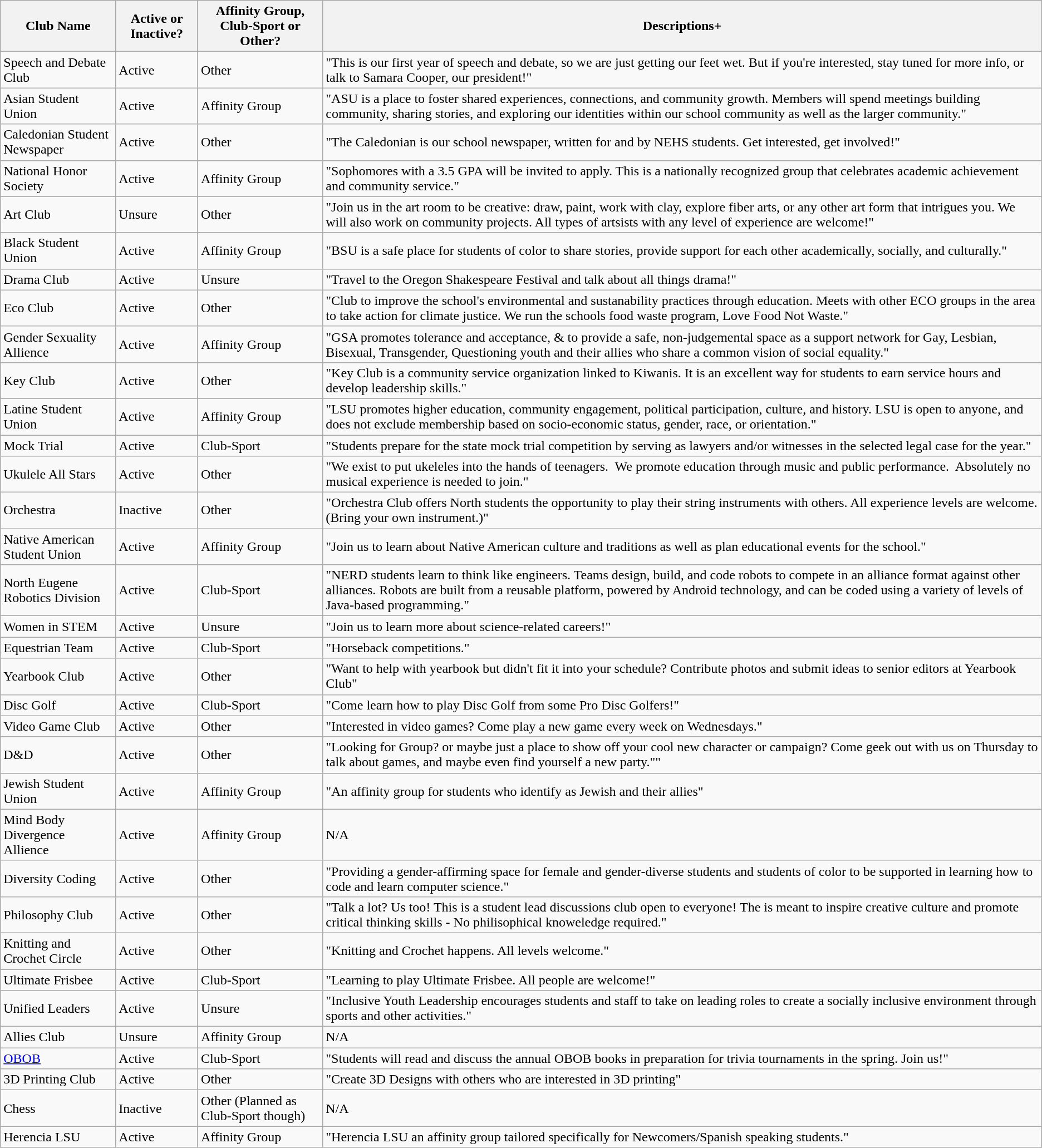<table class="wikitable">
<tr>
<th>Club Name</th>
<th>Active or Inactive?</th>
<th>Affinity Group, Club-Sport or Other?</th>
<th>Descriptions+</th>
</tr>
<tr>
<td>Speech and Debate Club</td>
<td>Active</td>
<td>Other</td>
<td>"This is our first year of speech and debate, so we are just getting our feet wet. But if you're interested, stay tuned for more info, or talk to Samara Cooper, our president!"</td>
</tr>
<tr>
<td>Asian Student Union</td>
<td>Active</td>
<td>Affinity Group</td>
<td>"ASU is a place to foster shared experiences, connections, and community growth. Members will spend meetings building community, sharing stories, and exploring our identities within our school community as well as the larger community."</td>
</tr>
<tr>
<td>Caledonian Student Newspaper</td>
<td>Active</td>
<td>Other</td>
<td>"The Caledonian is our school newspaper, written for and by NEHS students. Get interested, get involved!"</td>
</tr>
<tr>
<td>National Honor Society</td>
<td>Active</td>
<td>Affinity Group</td>
<td>"Sophomores with a 3.5 GPA will be invited to apply. This is a nationally recognized group that celebrates academic achievement and community service."</td>
</tr>
<tr>
<td>Art Club</td>
<td>Unsure</td>
<td>Other</td>
<td>"Join us in the art room to be creative: draw, paint, work with clay, explore fiber arts, or any other art form that intrigues you. We will also work on community projects. All types of artsists with any level of experience are welcome!"</td>
</tr>
<tr>
<td>Black Student Union</td>
<td>Active</td>
<td>Affinity Group</td>
<td>"BSU is a safe place for students of color to share stories, provide support for each other academically, socially, and culturally."</td>
</tr>
<tr>
<td>Drama Club</td>
<td>Active</td>
<td>Unsure</td>
<td>"Travel to the Oregon Shakespeare Festival and talk about all things drama!"</td>
</tr>
<tr>
<td>Eco Club</td>
<td>Active</td>
<td>Other</td>
<td>"Club to improve the school's environmental and sustanability practices through education. Meets with other ECO groups in the area to take action for climate justice. We run the schools food waste program, Love Food Not Waste."</td>
</tr>
<tr>
<td>Gender Sexuality Allience</td>
<td>Active</td>
<td>Affinity Group</td>
<td>"GSA promotes tolerance and acceptance, & to provide a safe, non-judgemental space as a support network for Gay, Lesbian, Bisexual, Transgender, Questioning youth and their allies who share a common vision of social equality."</td>
</tr>
<tr>
<td>Key Club</td>
<td>Active</td>
<td>Other</td>
<td>"Key Club is a community service organization linked to Kiwanis. It is an excellent way for students to earn service hours and develop leadership skills."</td>
</tr>
<tr>
<td>Latine Student Union</td>
<td>Active</td>
<td>Affinity Group</td>
<td>"LSU promotes higher education, community engagement, political participation, culture, and history. LSU is open to anyone, and does not exclude membership based on socio-economic status, gender, race, or orientation."</td>
</tr>
<tr>
<td>Mock Trial</td>
<td>Active</td>
<td>Club-Sport</td>
<td>"Students prepare for the state mock trial competition by serving as lawyers and/or witnesses in the selected legal case for the year."</td>
</tr>
<tr>
<td>Ukulele All Stars</td>
<td>Active</td>
<td>Other</td>
<td>"We exist to put ukeleles into the hands of teenagers.  We promote education through music and public performance.  Absolutely no musical experience is needed to join."</td>
</tr>
<tr>
<td>Orchestra</td>
<td>Inactive</td>
<td>Other</td>
<td>"Orchestra Club offers North students the opportunity to play their string instruments with others. All experience levels are welcome. (Bring your own instrument.)"</td>
</tr>
<tr>
<td>Native American Student Union</td>
<td>Active</td>
<td>Affinity Group</td>
<td>"Join us to learn about Native American culture and traditions as well as plan educational events for the school."</td>
</tr>
<tr>
<td>North Eugene Robotics Division</td>
<td>Active</td>
<td>Club-Sport</td>
<td>"NERD students learn to think like engineers. Teams design, build, and code robots to compete in an alliance format against other alliances. Robots are built from a reusable platform, powered by Android technology, and can be coded using a variety of levels of Java-based programming."</td>
</tr>
<tr>
<td>Women in STEM</td>
<td>Active</td>
<td>Unsure</td>
<td>"Join us to learn more about science-related careers!"</td>
</tr>
<tr>
<td>Equestrian Team</td>
<td>Active</td>
<td>Club-Sport</td>
<td>"Horseback competitions."</td>
</tr>
<tr>
<td>Yearbook Club</td>
<td>Active</td>
<td>Other</td>
<td>"Want to help with yearbook but didn't fit it into your schedule? Contribute photos and submit ideas to senior editors at Yearbook Club"</td>
</tr>
<tr>
<td>Disc Golf</td>
<td>Active</td>
<td>Club-Sport</td>
<td>"Come learn how to play Disc Golf from some Pro Disc Golfers!"</td>
</tr>
<tr>
<td>Video Game Club</td>
<td>Active</td>
<td>Other</td>
<td>"Interested in video games? Come play a new game every week on Wednesdays."</td>
</tr>
<tr>
<td>D&D</td>
<td>Active</td>
<td>Other</td>
<td>"Looking for Group? or maybe just a place to show off your cool new character or campaign? Come geek out with us on Thursday to talk about games, and maybe even find yourself a new party.""</td>
</tr>
<tr>
<td>Jewish Student Union</td>
<td>Active</td>
<td>Affinity Group</td>
<td>"An affinity group for students who identify as Jewish and their allies"</td>
</tr>
<tr>
<td>Mind Body Divergence Allience</td>
<td>Active</td>
<td>Affinity Group</td>
<td>N/A</td>
</tr>
<tr>
<td>Diversity Coding</td>
<td>Active</td>
<td>Other</td>
<td>"Providing a gender-affirming space for female and gender-diverse students and students of color to be supported in learning how to code and learn computer science."</td>
</tr>
<tr>
<td>Philosophy Club</td>
<td>Active</td>
<td>Other</td>
<td>"Talk a lot? Us too! This is a student lead discussions club open to everyone! The is meant to inspire creative culture and promote critical thinking skills - No philisophical knoweledge required."</td>
</tr>
<tr>
<td>Knitting and Crochet Circle</td>
<td>Active</td>
<td>Other</td>
<td>"Knitting and Crochet happens. All levels welcome."</td>
</tr>
<tr>
<td>Ultimate Frisbee</td>
<td>Active</td>
<td>Club-Sport</td>
<td>"Learning to play Ultimate Frisbee. All people are welcome!"</td>
</tr>
<tr>
<td>Unified Leaders</td>
<td>Active</td>
<td>Unsure</td>
<td>"Inclusive Youth Leadership encourages students and staff to take on leading roles to create a socially inclusive environment through sports and other activities."</td>
</tr>
<tr>
<td>Allies Club</td>
<td>Unsure</td>
<td>Affinity Group</td>
<td>N/A</td>
</tr>
<tr>
<td><a href='#'>OBOB</a></td>
<td>Active</td>
<td>Club-Sport</td>
<td>"Students will read and discuss the annual OBOB books in preparation for trivia tournaments in the spring. Join us!"</td>
</tr>
<tr>
<td>3D Printing Club</td>
<td>Active</td>
<td>Other</td>
<td>"Create 3D Designs with others who are interested in 3D printing"</td>
</tr>
<tr>
<td>Chess</td>
<td>Inactive</td>
<td>Other (Planned as Club-Sport though)</td>
<td>N/A</td>
</tr>
<tr>
<td>Herencia LSU</td>
<td>Active</td>
<td>Affinity Group</td>
<td>"Herencia LSU an affinity group tailored specifically for Newcomers/Spanish speaking students."</td>
</tr>
</table>
